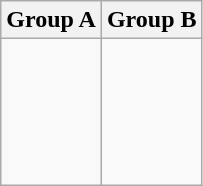<table class=wikitable>
<tr>
<th width=50%>Group A</th>
<th width=50%>Group B</th>
</tr>
<tr>
<td><br> <br>
 <br>
 <br>
</td>
<td><br> <br>
 <br>
 <br>
 <br></td>
</tr>
</table>
